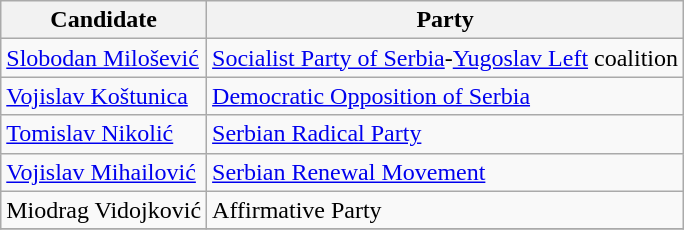<table class=wikitable>
<tr>
<th>Candidate</th>
<th>Party</th>
</tr>
<tr>
<td><a href='#'>Slobodan Milošević</a></td>
<td><a href='#'>Socialist Party of Serbia</a>-<a href='#'>Yugoslav Left</a> coalition</td>
</tr>
<tr>
<td><a href='#'>Vojislav Koštunica</a></td>
<td><a href='#'>Democratic Opposition of Serbia</a></td>
</tr>
<tr>
<td><a href='#'>Tomislav Nikolić</a></td>
<td><a href='#'>Serbian Radical Party</a></td>
</tr>
<tr>
<td><a href='#'>Vojislav Mihailović</a></td>
<td><a href='#'>Serbian Renewal Movement</a></td>
</tr>
<tr>
<td>Miodrag Vidojković</td>
<td>Affirmative Party</td>
</tr>
<tr>
</tr>
</table>
